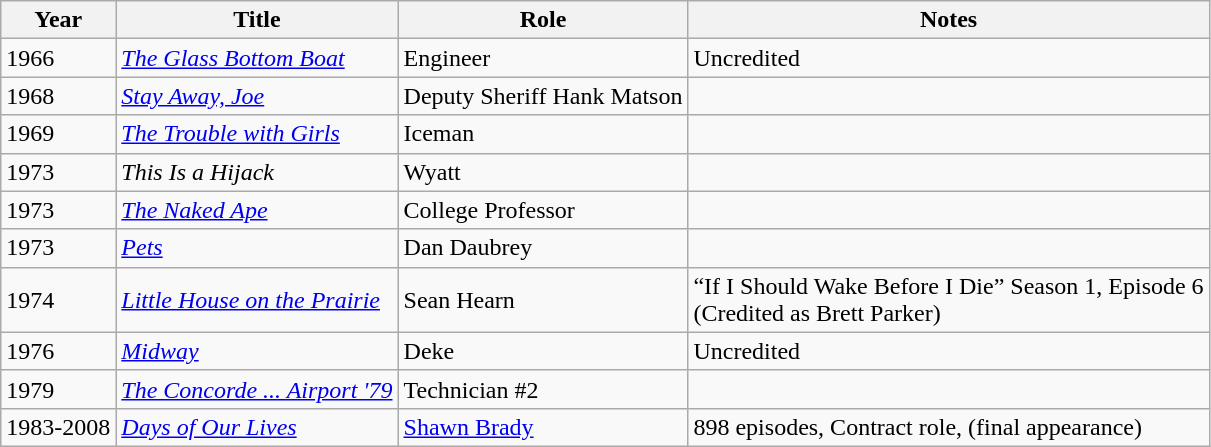<table class="wikitable">
<tr>
<th>Year</th>
<th>Title</th>
<th>Role</th>
<th>Notes</th>
</tr>
<tr>
<td>1966</td>
<td><em><a href='#'>The Glass Bottom Boat</a></em></td>
<td>Engineer</td>
<td>Uncredited</td>
</tr>
<tr>
<td>1968</td>
<td><em><a href='#'>Stay Away, Joe</a></em></td>
<td>Deputy Sheriff Hank Matson</td>
<td></td>
</tr>
<tr>
<td>1969</td>
<td><em><a href='#'>The Trouble with Girls</a></em></td>
<td>Iceman</td>
<td></td>
</tr>
<tr>
<td>1973</td>
<td><em>This Is a Hijack</em></td>
<td>Wyatt</td>
<td></td>
</tr>
<tr>
<td>1973</td>
<td><em><a href='#'>The Naked Ape</a></em></td>
<td>College Professor</td>
<td></td>
</tr>
<tr>
<td>1973</td>
<td><em><a href='#'>Pets</a></em></td>
<td>Dan Daubrey</td>
<td></td>
</tr>
<tr>
<td>1974</td>
<td><em><a href='#'>Little House on the Prairie</a></em></td>
<td>Sean Hearn</td>
<td>“If I Should Wake Before I Die” Season 1, Episode 6<br>(Credited as Brett Parker)</td>
</tr>
<tr>
<td>1976</td>
<td><em><a href='#'>Midway</a></em></td>
<td>Deke</td>
<td>Uncredited</td>
</tr>
<tr>
<td>1979</td>
<td><em><a href='#'>The Concorde ... Airport '79</a></em></td>
<td>Technician #2</td>
<td></td>
</tr>
<tr>
<td>1983-2008</td>
<td><em><a href='#'>Days of Our Lives</a></em></td>
<td><a href='#'>Shawn Brady</a></td>
<td>898 episodes, Contract role, (final appearance)</td>
</tr>
</table>
